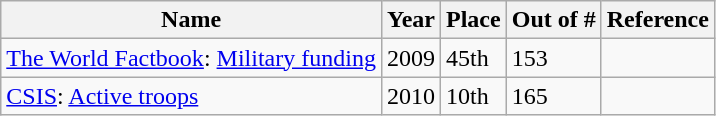<table class="wikitable" style="text-align:left">
<tr>
<th>Name</th>
<th>Year</th>
<th>Place</th>
<th>Out of #</th>
<th>Reference</th>
</tr>
<tr>
<td><a href='#'>The World Factbook</a>: <a href='#'>Military funding</a></td>
<td>2009</td>
<td>45th</td>
<td>153</td>
<td></td>
</tr>
<tr>
<td><a href='#'>CSIS</a>: <a href='#'>Active troops</a></td>
<td>2010</td>
<td>10th</td>
<td>165</td>
<td></td>
</tr>
</table>
